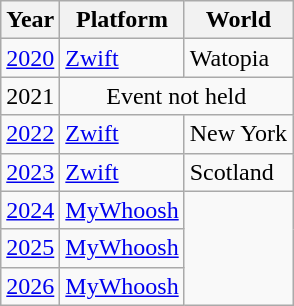<table class="wikitable">
<tr>
<th>Year</th>
<th>Platform</th>
<th>World</th>
</tr>
<tr>
<td><a href='#'>2020</a></td>
<td><a href='#'>Zwift</a></td>
<td>Watopia</td>
</tr>
<tr>
<td>2021</td>
<td colspan="2" align="center">Event not held</td>
</tr>
<tr>
<td><a href='#'>2022</a></td>
<td><a href='#'>Zwift</a></td>
<td>New York</td>
</tr>
<tr>
<td><a href='#'>2023</a></td>
<td><a href='#'>Zwift</a></td>
<td>Scotland</td>
</tr>
<tr>
<td><a href='#'>2024</a></td>
<td><a href='#'>MyWhoosh</a></td>
</tr>
<tr>
<td><a href='#'>2025</a></td>
<td><a href='#'>MyWhoosh</a></td>
</tr>
<tr>
<td><a href='#'>2026</a></td>
<td><a href='#'>MyWhoosh</a></td>
</tr>
</table>
